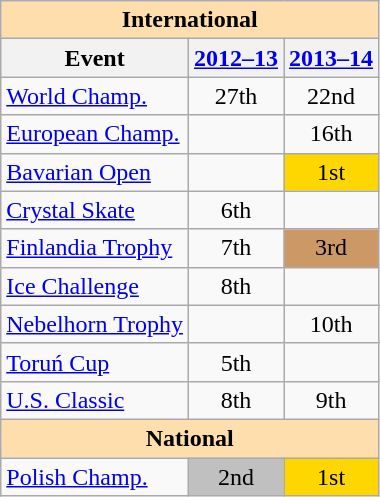<table class="wikitable" style="text-align:center">
<tr>
<th style="background-color: #ffdead; " colspan=3 align=center>International</th>
</tr>
<tr>
<th>Event</th>
<th><a href='#'>2012–13</a></th>
<th><a href='#'>2013–14</a></th>
</tr>
<tr>
<td align=left><a href='#'>World Champ.</a></td>
<td>27th</td>
<td>22nd</td>
</tr>
<tr>
<td align=left><a href='#'>European Champ.</a></td>
<td></td>
<td>16th</td>
</tr>
<tr>
<td align=left><a href='#'>Bavarian Open</a></td>
<td></td>
<td bgcolor=gold>1st</td>
</tr>
<tr>
<td align=left><a href='#'>Crystal Skate</a></td>
<td>6th</td>
<td></td>
</tr>
<tr>
<td align=left><a href='#'>Finlandia Trophy</a></td>
<td>7th</td>
<td bgcolor=cc9966>3rd</td>
</tr>
<tr>
<td align=left><a href='#'>Ice Challenge</a></td>
<td>8th</td>
<td></td>
</tr>
<tr>
<td align=left><a href='#'>Nebelhorn Trophy</a></td>
<td></td>
<td>10th</td>
</tr>
<tr>
<td align=left><a href='#'>Toruń Cup</a></td>
<td>5th</td>
<td></td>
</tr>
<tr>
<td align=left><a href='#'>U.S. Classic</a></td>
<td>8th</td>
<td>9th</td>
</tr>
<tr>
<th style="background-color: #ffdead; " colspan=3 align=center>National</th>
</tr>
<tr>
<td align=left><a href='#'>Polish Champ.</a></td>
<td bgcolor=silver>2nd</td>
<td bgcolor=gold>1st</td>
</tr>
</table>
